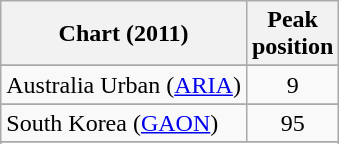<table class="wikitable sortable">
<tr>
<th>Chart (2011)</th>
<th>Peak<br>position</th>
</tr>
<tr>
</tr>
<tr>
<td>Australia Urban (<a href='#'>ARIA</a>)</td>
<td style="text-align:center;">9</td>
</tr>
<tr>
</tr>
<tr>
</tr>
<tr>
</tr>
<tr>
</tr>
<tr>
</tr>
<tr>
</tr>
<tr>
</tr>
<tr>
</tr>
<tr>
</tr>
<tr>
<td>South Korea (<a href='#'>GAON</a>)</td>
<td style="text-align:center;">95</td>
</tr>
<tr>
</tr>
<tr>
</tr>
<tr>
</tr>
</table>
